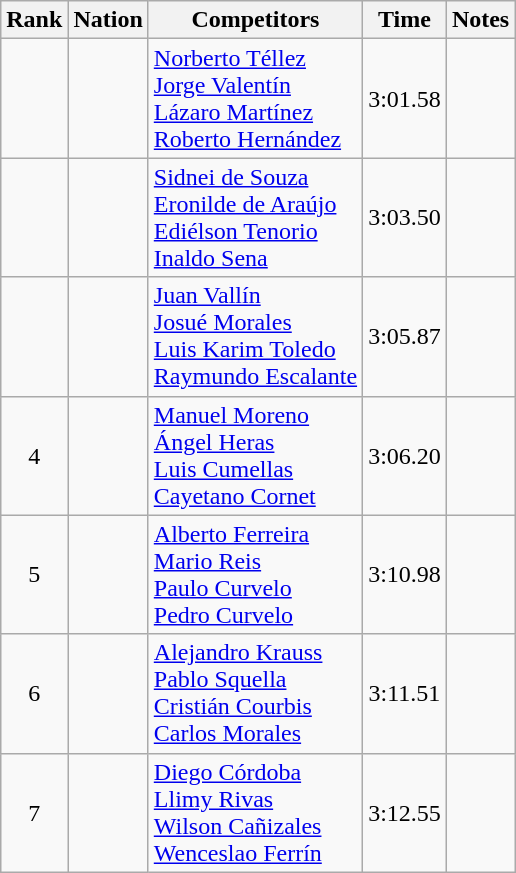<table class="wikitable sortable" style="text-align:center">
<tr>
<th>Rank</th>
<th>Nation</th>
<th>Competitors</th>
<th>Time</th>
<th>Notes</th>
</tr>
<tr>
<td align=center></td>
<td align=left></td>
<td align=left><a href='#'>Norberto Téllez</a><br><a href='#'>Jorge Valentín</a><br><a href='#'>Lázaro Martínez</a><br><a href='#'>Roberto Hernández</a></td>
<td>3:01.58</td>
<td></td>
</tr>
<tr>
<td align=center></td>
<td align=left></td>
<td align=left><a href='#'>Sidnei de Souza</a><br><a href='#'>Eronilde de Araújo</a><br><a href='#'>Ediélson Tenorio</a><br><a href='#'>Inaldo Sena</a></td>
<td>3:03.50</td>
<td></td>
</tr>
<tr>
<td align=center></td>
<td align=left></td>
<td align=left><a href='#'>Juan Vallín</a><br><a href='#'>Josué Morales</a><br><a href='#'>Luis Karim Toledo</a><br><a href='#'>Raymundo Escalante</a></td>
<td>3:05.87</td>
<td></td>
</tr>
<tr>
<td align=center>4</td>
<td align=left></td>
<td align=left><a href='#'>Manuel Moreno</a><br><a href='#'>Ángel Heras</a><br><a href='#'>Luis Cumellas</a><br><a href='#'>Cayetano Cornet</a></td>
<td>3:06.20</td>
<td></td>
</tr>
<tr>
<td align=center>5</td>
<td align=left></td>
<td align=left><a href='#'>Alberto Ferreira</a><br><a href='#'>Mario Reis</a><br><a href='#'>Paulo Curvelo</a><br><a href='#'>Pedro Curvelo</a></td>
<td>3:10.98</td>
<td></td>
</tr>
<tr>
<td align=center>6</td>
<td align=left></td>
<td align=left><a href='#'>Alejandro Krauss</a><br><a href='#'>Pablo Squella</a><br><a href='#'>Cristián Courbis</a><br><a href='#'>Carlos Morales</a></td>
<td>3:11.51</td>
<td></td>
</tr>
<tr>
<td align=center>7</td>
<td align=left></td>
<td align=left><a href='#'>Diego Córdoba</a><br><a href='#'>Llimy Rivas</a><br><a href='#'>Wilson Cañizales</a><br><a href='#'>Wenceslao Ferrín</a></td>
<td>3:12.55</td>
<td></td>
</tr>
</table>
